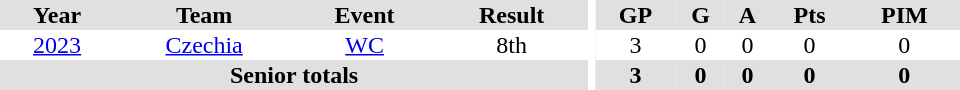<table border="0" cellpadding="1" cellspacing="0" ID="Table3" style="text-align:center; width:40em">
<tr ALIGN="center" bgcolor="#e0e0e0">
<th>Year</th>
<th>Team</th>
<th>Event</th>
<th>Result</th>
<th rowspan="99" bgcolor="#ffffff"></th>
<th>GP</th>
<th>G</th>
<th>A</th>
<th>Pts</th>
<th>PIM</th>
</tr>
<tr>
<td><a href='#'>2023</a></td>
<td><a href='#'>Czechia</a></td>
<td><a href='#'>WC</a></td>
<td>8th</td>
<td>3</td>
<td>0</td>
<td>0</td>
<td>0</td>
<td>0</td>
</tr>
<tr bgcolor="#e0e0e0">
<th colspan="4">Senior totals</th>
<th>3</th>
<th>0</th>
<th>0</th>
<th>0</th>
<th>0</th>
</tr>
</table>
